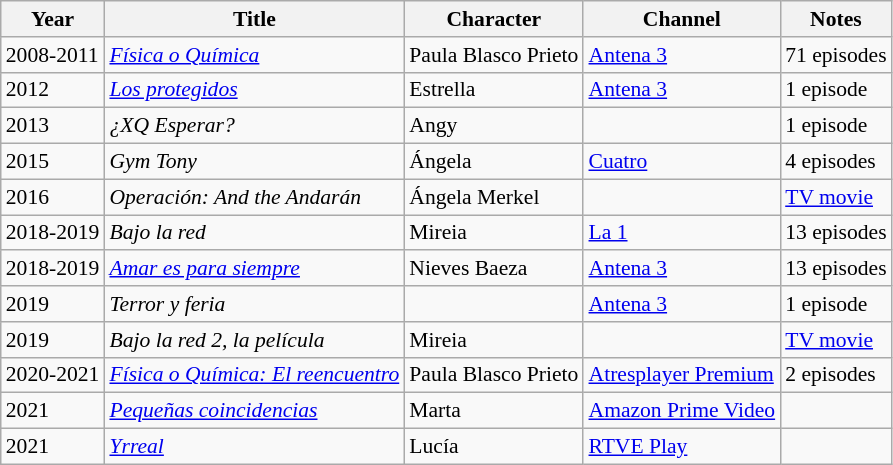<table class="wikitable" style="font-size: 90%;">
<tr>
<th>Year</th>
<th>Title</th>
<th>Character</th>
<th>Channel</th>
<th>Notes</th>
</tr>
<tr>
<td>2008-2011</td>
<td><em><a href='#'>Física o Química</a></em></td>
<td>Paula Blasco Prieto</td>
<td><a href='#'>Antena 3</a></td>
<td>71 episodes</td>
</tr>
<tr>
<td>2012</td>
<td><em><a href='#'>Los protegidos</a></em></td>
<td>Estrella</td>
<td><a href='#'>Antena 3</a></td>
<td>1 episode</td>
</tr>
<tr>
<td>2013</td>
<td><em>¿XQ Esperar?</em></td>
<td>Angy</td>
<td></td>
<td>1 episode</td>
</tr>
<tr>
<td>2015</td>
<td><em>Gym Tony</em></td>
<td>Ángela</td>
<td><a href='#'>Cuatro</a></td>
<td>4 episodes</td>
</tr>
<tr>
<td>2016</td>
<td><em>Operación: And the Andarán</em></td>
<td>Ángela Merkel</td>
<td></td>
<td><a href='#'>TV movie</a></td>
</tr>
<tr>
<td>2018-2019</td>
<td><em>Bajo la red</em></td>
<td>Mireia</td>
<td><a href='#'>La 1</a></td>
<td>13 episodes</td>
</tr>
<tr>
<td>2018-2019</td>
<td><em><a href='#'>Amar es para siempre</a></em></td>
<td>Nieves Baeza</td>
<td><a href='#'>Antena 3</a></td>
<td>13 episodes</td>
</tr>
<tr>
<td>2019</td>
<td><em>Terror y feria</em></td>
<td></td>
<td><a href='#'>Antena 3</a></td>
<td>1 episode</td>
</tr>
<tr>
<td>2019</td>
<td><em>Bajo la red 2, la película</em></td>
<td>Mireia</td>
<td></td>
<td><a href='#'>TV movie</a></td>
</tr>
<tr>
<td>2020-2021</td>
<td><em><a href='#'>Física o Química: El reencuentro</a></em></td>
<td>Paula Blasco Prieto</td>
<td><a href='#'>Atresplayer Premium</a></td>
<td>2 episodes</td>
</tr>
<tr>
<td>2021</td>
<td><em><a href='#'>Pequeñas coincidencias</a></em></td>
<td>Marta</td>
<td><a href='#'>Amazon Prime Video</a></td>
<td></td>
</tr>
<tr>
<td>2021</td>
<td><em><a href='#'>Yrreal</a></em></td>
<td>Lucía</td>
<td><a href='#'>RTVE Play</a></td>
</tr>
</table>
